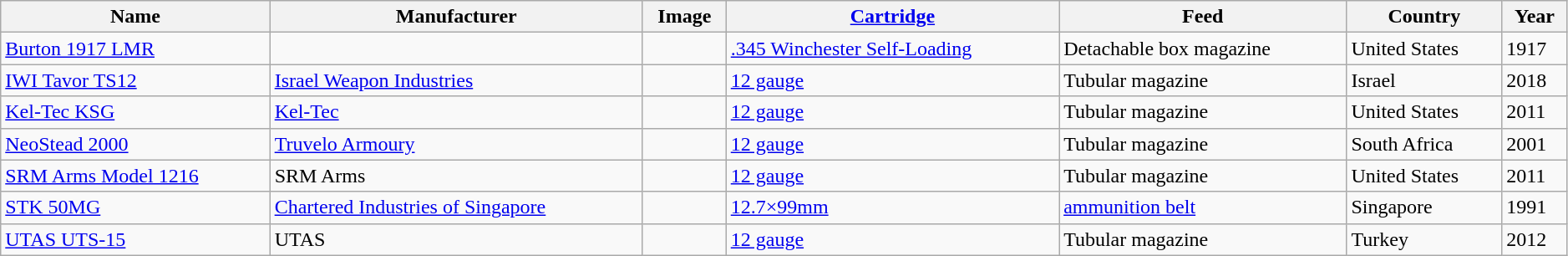<table class="wikitable sortable sortable" style="width: 99%">
<tr>
<th>Name</th>
<th>Manufacturer</th>
<th class="unsortable">Image</th>
<th><a href='#'>Cartridge</a></th>
<th>Feed</th>
<th>Country</th>
<th>Year</th>
</tr>
<tr>
<td><a href='#'>Burton 1917 LMR</a></td>
<td></td>
<td></td>
<td><a href='#'>.345 Winchester Self-Loading</a></td>
<td>Detachable box magazine</td>
<td>United States</td>
<td>1917</td>
</tr>
<tr>
<td><a href='#'>IWI Tavor TS12</a></td>
<td><a href='#'>Israel Weapon Industries</a></td>
<td></td>
<td><a href='#'>12 gauge</a></td>
<td>Tubular magazine</td>
<td>Israel</td>
<td>2018</td>
</tr>
<tr>
<td><a href='#'>Kel-Tec KSG</a></td>
<td><a href='#'>Kel-Tec</a></td>
<td></td>
<td><a href='#'>12 gauge</a></td>
<td>Tubular magazine</td>
<td>United States</td>
<td>2011</td>
</tr>
<tr>
<td><a href='#'>NeoStead 2000</a></td>
<td><a href='#'>Truvelo Armoury</a></td>
<td></td>
<td><a href='#'>12 gauge</a></td>
<td>Tubular magazine</td>
<td>South Africa</td>
<td>2001</td>
</tr>
<tr>
<td><a href='#'>SRM Arms Model 1216</a></td>
<td>SRM Arms</td>
<td></td>
<td><a href='#'>12 gauge</a></td>
<td>Tubular magazine</td>
<td>United States</td>
<td>2011</td>
</tr>
<tr>
<td><a href='#'>STK 50MG</a></td>
<td><a href='#'>Chartered Industries of Singapore</a></td>
<td></td>
<td><a href='#'>12.7×99mm</a></td>
<td><a href='#'>ammunition belt</a></td>
<td>Singapore</td>
<td>1991</td>
</tr>
<tr>
<td><a href='#'>UTAS UTS-15</a></td>
<td>UTAS</td>
<td></td>
<td><a href='#'>12 gauge</a></td>
<td>Tubular magazine</td>
<td>Turkey</td>
<td>2012</td>
</tr>
</table>
